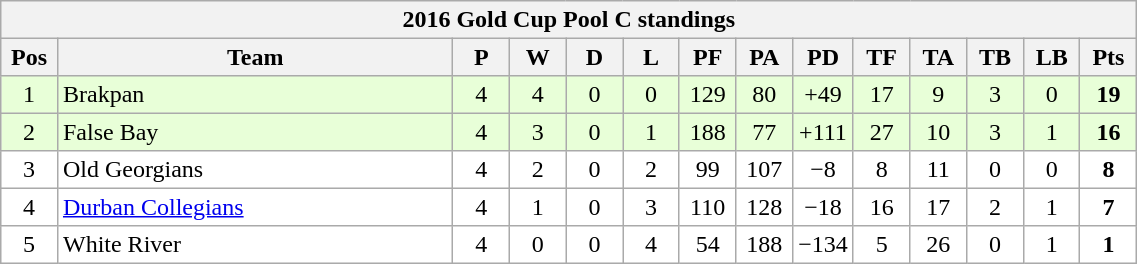<table class="wikitable" style="text-align:center; line-height:110%; font-size:100%; width:60%;">
<tr>
<th colspan="100%" cellpadding="0" cellspacing="0"><strong>2016 Gold Cup Pool C standings</strong></th>
</tr>
<tr>
<th style="width:5%;">Pos</th>
<th style="width:35%;">Team</th>
<th style="width:5%;">P</th>
<th style="width:5%;">W</th>
<th style="width:5%;">D</th>
<th style="width:5%;">L</th>
<th style="width:5%;">PF</th>
<th style="width:5%;">PA</th>
<th style="width:5%;">PD</th>
<th style="width:5%;">TF</th>
<th style="width:5%;">TA</th>
<th style="width:5%;">TB</th>
<th style="width:5%;">LB</th>
<th style="width:5%;">Pts<br></th>
</tr>
<tr style="background:#E8FFD8;">
<td>1</td>
<td align=left>Brakpan</td>
<td>4</td>
<td>4</td>
<td>0</td>
<td>0</td>
<td>129</td>
<td>80</td>
<td>+49</td>
<td>17</td>
<td>9</td>
<td>3</td>
<td>0</td>
<td><strong>19</strong></td>
</tr>
<tr style="background:#E8FFD8;">
<td>2</td>
<td align=left>False Bay</td>
<td>4</td>
<td>3</td>
<td>0</td>
<td>1</td>
<td>188</td>
<td>77</td>
<td>+111</td>
<td>27</td>
<td>10</td>
<td>3</td>
<td>1</td>
<td><strong>16</strong></td>
</tr>
<tr style="background:#FFFFFF;">
<td>3</td>
<td align=left>Old Georgians</td>
<td>4</td>
<td>2</td>
<td>0</td>
<td>2</td>
<td>99</td>
<td>107</td>
<td>−8</td>
<td>8</td>
<td>11</td>
<td>0</td>
<td>0</td>
<td><strong>8</strong></td>
</tr>
<tr style="background:#FFFFFF;">
<td>4</td>
<td align=left><a href='#'>Durban Collegians</a></td>
<td>4</td>
<td>1</td>
<td>0</td>
<td>3</td>
<td>110</td>
<td>128</td>
<td>−18</td>
<td>16</td>
<td>17</td>
<td>2</td>
<td>1</td>
<td><strong>7</strong></td>
</tr>
<tr style="background:#FFFFFF;">
<td>5</td>
<td align=left>White River</td>
<td>4</td>
<td>0</td>
<td>0</td>
<td>4</td>
<td>54</td>
<td>188</td>
<td>−134</td>
<td>5</td>
<td>26</td>
<td>0</td>
<td>1</td>
<td><strong>1</strong></td>
</tr>
</table>
